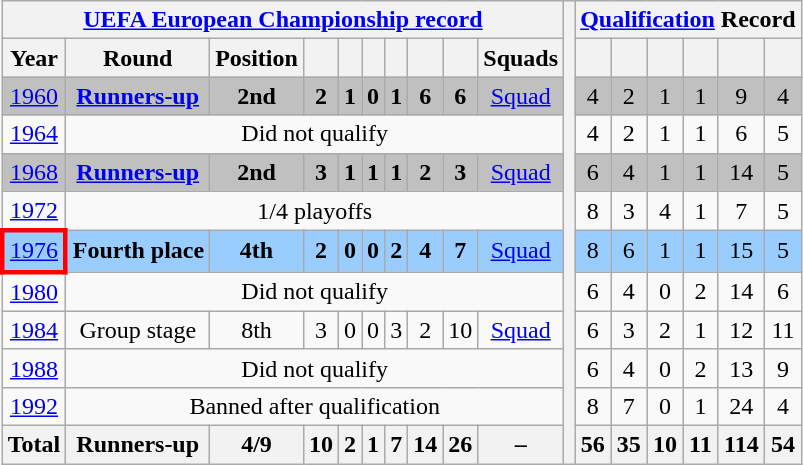<table class="wikitable" style="text-align: center;">
<tr>
<th colspan=10><a href='#'>UEFA European Championship record</a></th>
<th rowspan=12></th>
<th colspan=6><a href='#'>Qualification</a> Record</th>
</tr>
<tr>
<th>Year</th>
<th>Round</th>
<th>Position</th>
<th></th>
<th></th>
<th></th>
<th></th>
<th></th>
<th></th>
<th>Squads</th>
<th></th>
<th></th>
<th></th>
<th></th>
<th></th>
<th></th>
</tr>
<tr bgcolor=Silver>
<td> <a href='#'>1960</a></td>
<td><strong><a href='#'>Runners-up</a></strong></td>
<td><strong>2nd</strong></td>
<td><strong>2</strong></td>
<td><strong>1</strong></td>
<td><strong>0</strong></td>
<td><strong>1</strong></td>
<td><strong>6</strong></td>
<td><strong>6</strong></td>
<td><a href='#'>Squad</a></td>
<td>4</td>
<td>2</td>
<td>1</td>
<td>1</td>
<td>9</td>
<td>4</td>
</tr>
<tr>
<td> <a href='#'>1964</a></td>
<td colspan=9>Did not qualify</td>
<td>4</td>
<td>2</td>
<td>1</td>
<td>1</td>
<td>6</td>
<td>5</td>
</tr>
<tr bgcolor=Silver>
<td> <a href='#'>1968</a></td>
<td><strong><a href='#'>Runners-up</a></strong></td>
<td><strong>2nd</strong></td>
<td><strong>3</strong></td>
<td><strong>1</strong></td>
<td><strong>1</strong></td>
<td><strong>1</strong></td>
<td><strong>2</strong></td>
<td><strong>3</strong></td>
<td><a href='#'>Squad</a></td>
<td>6</td>
<td>4</td>
<td>1</td>
<td>1</td>
<td>14</td>
<td>5</td>
</tr>
<tr>
<td> <a href='#'>1972</a></td>
<td colspan=9>1/4 playoffs</td>
<td>8</td>
<td>3</td>
<td>4</td>
<td>1</td>
<td>7</td>
<td>5</td>
</tr>
<tr style="background:#9acdff;">
<td style="border: 3px solid red"> <a href='#'>1976</a></td>
<td><strong>Fourth place</strong></td>
<td><strong>4th</strong></td>
<td><strong>2</strong></td>
<td><strong>0</strong></td>
<td><strong>0</strong></td>
<td><strong>2</strong></td>
<td><strong>4</strong></td>
<td><strong>7</strong></td>
<td><a href='#'>Squad</a></td>
<td>8</td>
<td>6</td>
<td>1</td>
<td>1</td>
<td>15</td>
<td>5</td>
</tr>
<tr>
<td> <a href='#'>1980</a></td>
<td colspan=9>Did not qualify</td>
<td>6</td>
<td>4</td>
<td>0</td>
<td>2</td>
<td>14</td>
<td>6</td>
</tr>
<tr>
<td> <a href='#'>1984</a></td>
<td>Group stage</td>
<td>8th</td>
<td>3</td>
<td>0</td>
<td>0</td>
<td>3</td>
<td>2</td>
<td>10</td>
<td><a href='#'>Squad</a></td>
<td>6</td>
<td>3</td>
<td>2</td>
<td>1</td>
<td>12</td>
<td>11</td>
</tr>
<tr>
<td> <a href='#'>1988</a></td>
<td colspan=9>Did not qualify</td>
<td>6</td>
<td>4</td>
<td>0</td>
<td>2</td>
<td>13</td>
<td>9</td>
</tr>
<tr>
<td> <a href='#'>1992</a></td>
<td colspan=9>Banned after qualification</td>
<td>8</td>
<td>7</td>
<td>0</td>
<td>1</td>
<td>24</td>
<td>4</td>
</tr>
<tr>
<th>Total</th>
<th>Runners-up</th>
<th>4/9</th>
<th>10</th>
<th>2</th>
<th>1</th>
<th>7</th>
<th>14</th>
<th>26</th>
<th>–</th>
<th>56</th>
<th>35</th>
<th>10</th>
<th>11</th>
<th>114</th>
<th>54</th>
</tr>
</table>
